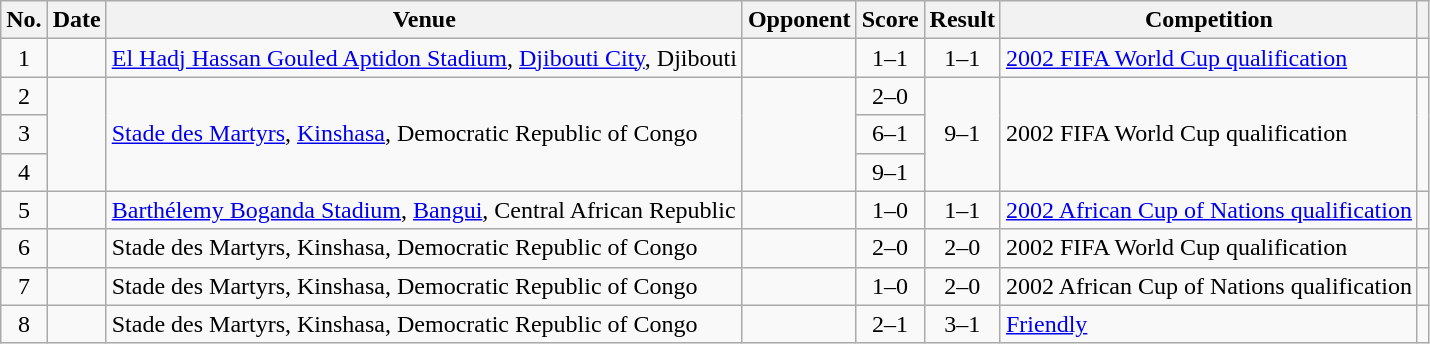<table class="wikitable sortable">
<tr>
<th scope="col">No.</th>
<th scope="col">Date</th>
<th scope="col">Venue</th>
<th scope="col">Opponent</th>
<th scope="col">Score</th>
<th scope="col">Result</th>
<th scope="col">Competition</th>
<th scope="col" class="unsortable"></th>
</tr>
<tr>
<td style="text-align:center">1</td>
<td></td>
<td><a href='#'>El Hadj Hassan Gouled Aptidon Stadium</a>, <a href='#'>Djibouti City</a>, Djibouti</td>
<td></td>
<td style="text-align:center">1–1</td>
<td style="text-align:center">1–1</td>
<td><a href='#'>2002 FIFA World Cup qualification</a></td>
<td></td>
</tr>
<tr>
<td style="text-align:center">2</td>
<td rowspan="3"></td>
<td rowspan="3"><a href='#'>Stade des Martyrs</a>, <a href='#'>Kinshasa</a>, Democratic Republic of Congo</td>
<td rowspan="3"></td>
<td style="text-align:center">2–0</td>
<td rowspan="3" style="text-align:center">9–1</td>
<td rowspan="3">2002 FIFA World Cup qualification</td>
<td rowspan="3"></td>
</tr>
<tr>
<td style="text-align:center">3</td>
<td style="text-align:center">6–1</td>
</tr>
<tr>
<td style="text-align:center">4</td>
<td style="text-align:center">9–1</td>
</tr>
<tr>
<td style="text-align:center">5</td>
<td></td>
<td><a href='#'>Barthélemy Boganda Stadium</a>, <a href='#'>Bangui</a>, Central African Republic</td>
<td></td>
<td style="text-align:center">1–0</td>
<td style="text-align:center">1–1</td>
<td><a href='#'>2002 African Cup of Nations qualification</a></td>
<td></td>
</tr>
<tr>
<td style="text-align:center">6</td>
<td></td>
<td>Stade des Martyrs, Kinshasa, Democratic Republic of Congo</td>
<td></td>
<td style="text-align:center">2–0</td>
<td style="text-align:center">2–0</td>
<td>2002 FIFA World Cup qualification</td>
<td></td>
</tr>
<tr>
<td style="text-align:center">7</td>
<td></td>
<td>Stade des Martyrs, Kinshasa, Democratic Republic of Congo</td>
<td></td>
<td style="text-align:center">1–0</td>
<td style="text-align:center">2–0</td>
<td>2002 African Cup of Nations qualification</td>
<td></td>
</tr>
<tr>
<td style="text-align:center">8</td>
<td></td>
<td>Stade des Martyrs, Kinshasa, Democratic Republic of Congo</td>
<td></td>
<td style="text-align:center">2–1</td>
<td style="text-align:center">3–1</td>
<td><a href='#'>Friendly</a></td>
<td></td>
</tr>
</table>
